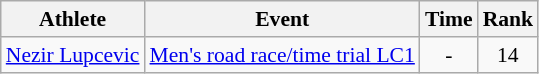<table class=wikitable style="font-size:90%">
<tr>
<th>Athlete</th>
<th>Event</th>
<th>Time</th>
<th>Rank</th>
</tr>
<tr>
<td><a href='#'>Nezir Lupcevic</a></td>
<td><a href='#'>Men's road race/time trial LC1</a></td>
<td style="text-align:center;">-</td>
<td style="text-align:center;">14</td>
</tr>
</table>
